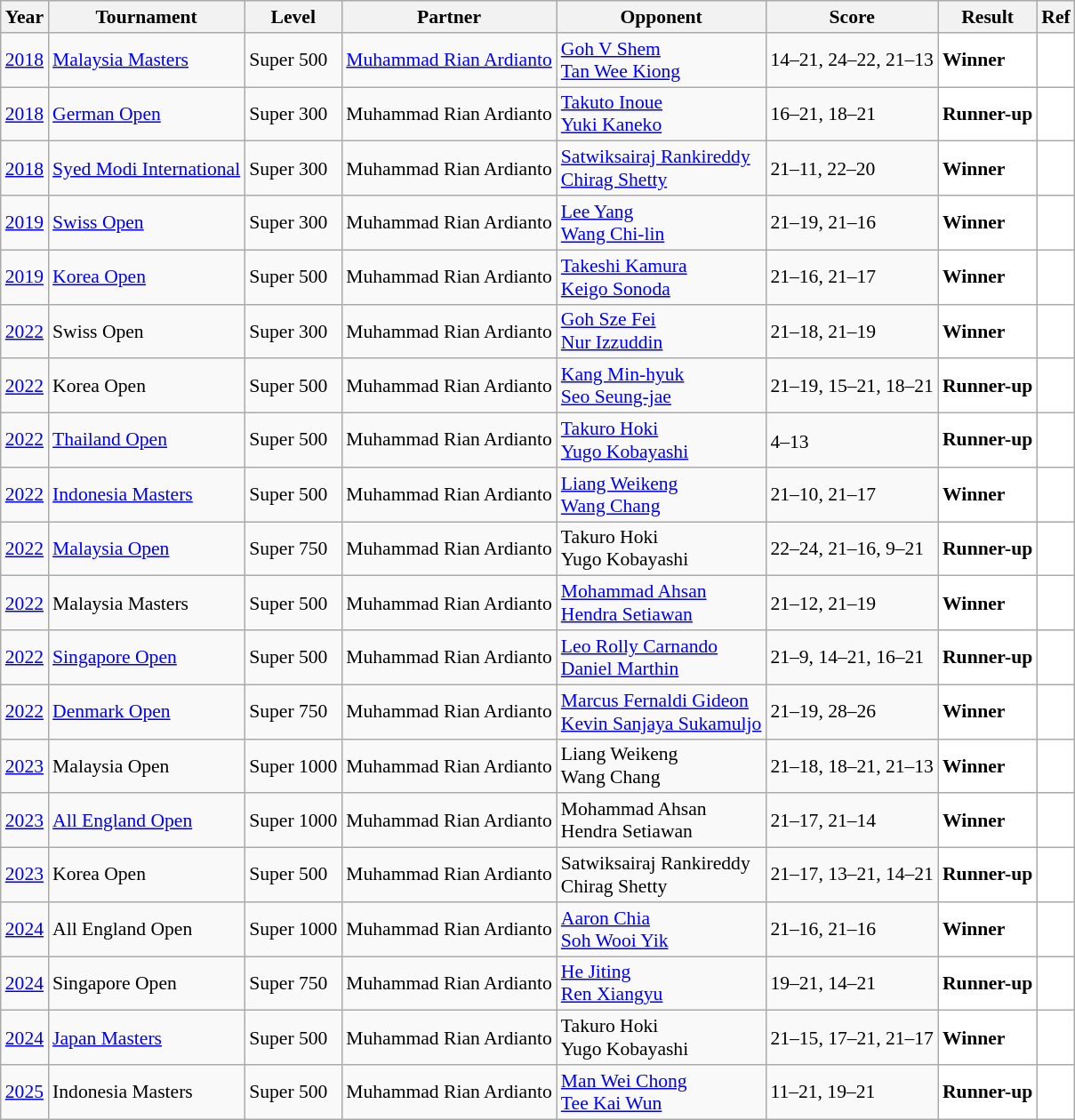<table class="sortable wikitable" style="font-size:90%">
<tr>
<th>Year</th>
<th>Tournament</th>
<th>Level</th>
<th>Partner</th>
<th>Opponent</th>
<th>Score</th>
<th>Result</th>
<th>Ref</th>
</tr>
<tr>
<td align="center"><a href='#'>2018</a></td>
<td align="left"><a href='#'>Malaysia Masters</a></td>
<td align="left">Super 500</td>
<td align="left"> <a href='#'>Muhammad Rian Ardianto</a></td>
<td align="left"> <a href='#'>Goh V Shem</a> <br> <a href='#'>Tan Wee Kiong</a></td>
<td align="left">14–21, 24–22, 21–13</td>
<td style="text-align:left; background:white"> <strong>Winner</strong></td>
<td style="text-align:center; background:white"></td>
</tr>
<tr>
<td align="center"><a href='#'>2018</a></td>
<td align="left"><a href='#'>German Open</a></td>
<td align="left">Super 300</td>
<td align="left"> Muhammad Rian Ardianto</td>
<td align="left"> <a href='#'>Takuto Inoue</a><br> <a href='#'>Yuki Kaneko</a></td>
<td align="left">16–21, 18–21</td>
<td style="text-align:left; background:white"> <strong>Runner-up</strong></td>
<td style="text-align:center; background:white"></td>
</tr>
<tr>
<td align="center"><a href='#'>2018</a></td>
<td align="left"><a href='#'>Syed Modi International</a></td>
<td align="left">Super 300</td>
<td align="left"> Muhammad Rian Ardianto</td>
<td align="left"> <a href='#'>Satwiksairaj Rankireddy</a><br> <a href='#'>Chirag Shetty</a></td>
<td align="left">21–11, 22–20</td>
<td style="text-align:left; background:white"> <strong>Winner</strong></td>
<td style="text-align:center; background:white"></td>
</tr>
<tr>
<td align="center"><a href='#'>2019</a></td>
<td align="left"><a href='#'>Swiss Open</a></td>
<td align="left">Super 300</td>
<td align="left"> Muhammad Rian Ardianto</td>
<td align="left"> <a href='#'>Lee Yang</a><br> <a href='#'>Wang Chi-lin</a></td>
<td align="left">21–19, 21–16</td>
<td style="text-align:left; background:white"> <strong>Winner</strong></td>
<td style="text-align:center; background:white"></td>
</tr>
<tr>
<td align="center"><a href='#'>2019</a></td>
<td align="left"><a href='#'>Korea Open</a></td>
<td align="left">Super 500</td>
<td align="left"> Muhammad Rian Ardianto</td>
<td align="left"> <a href='#'>Takeshi Kamura</a><br> <a href='#'>Keigo Sonoda</a></td>
<td align="left">21–16, 21–17</td>
<td style="text-align:left; background:white"> <strong>Winner</strong></td>
<td style="text-align:center; background:white"></td>
</tr>
<tr>
<td align="center"><a href='#'>2022</a></td>
<td align="left">Swiss Open</td>
<td align="left">Super 300</td>
<td align="left"> Muhammad Rian Ardianto</td>
<td align="left"> <a href='#'>Goh Sze Fei</a><br> <a href='#'>Nur Izzuddin</a></td>
<td align="left">21–18, 21–19</td>
<td style="text-align:left; background:white"> <strong>Winner</strong></td>
<td style="text-align:center; background:white"></td>
</tr>
<tr>
<td align="center"><a href='#'>2022</a></td>
<td align="left">Korea Open</td>
<td align="left">Super 500</td>
<td align="left"> Muhammad Rian Ardianto</td>
<td align="left"> <a href='#'>Kang Min-hyuk</a><br> <a href='#'>Seo Seung-jae</a></td>
<td align="left">21–19, 15–21, 18–21</td>
<td style="text-align:left; background:white"> <strong>Runner-up</strong></td>
<td style="text-align:center; background:white"></td>
</tr>
<tr>
<td align="center"><a href='#'>2022</a></td>
<td align="left"><a href='#'>Thailand Open</a></td>
<td align="left">Super 500</td>
<td align="left"> Muhammad Rian Ardianto</td>
<td align="left"> <a href='#'>Takuro Hoki</a><br> <a href='#'>Yugo Kobayashi</a></td>
<td align="left">4<sup></sup>–13</td>
<td style="text-align:left; background:white"> <strong>Runner-up</strong></td>
<td style="text-align:center; background:white"></td>
</tr>
<tr>
<td align="center"><a href='#'>2022</a></td>
<td align="left"><a href='#'>Indonesia Masters</a></td>
<td align="left">Super 500</td>
<td align="left"> Muhammad Rian Ardianto</td>
<td align="left"> <a href='#'>Liang Weikeng</a><br> <a href='#'>Wang Chang</a></td>
<td align="left">21–10, 21–17</td>
<td style="text-align:left; background:white"> <strong>Winner</strong></td>
<td style="text-align:center; background:white"></td>
</tr>
<tr>
<td align="center"><a href='#'>2022</a></td>
<td align="left"><a href='#'>Malaysia Open</a></td>
<td align="left">Super 750</td>
<td align="left"> Muhammad Rian Ardianto</td>
<td align="left"> Takuro Hoki<br> Yugo Kobayashi</td>
<td align="left">22–24, 21–16, 9–21</td>
<td style="text-align:left; background:white"> <strong>Runner-up</strong></td>
<td style="text-align:center; background:white"></td>
</tr>
<tr>
<td align="center"><a href='#'>2022</a></td>
<td align="left">Malaysia Masters</td>
<td align="left">Super 500</td>
<td align="left"> Muhammad Rian Ardianto</td>
<td align="left"> <a href='#'>Mohammad Ahsan</a><br> <a href='#'>Hendra Setiawan</a></td>
<td align="left">21–12, 21–19</td>
<td style="text-align:left; background:white"> <strong>Winner</strong></td>
<td style="text-align:center; background:white"></td>
</tr>
<tr>
<td align="center"><a href='#'>2022</a></td>
<td align="left"><a href='#'>Singapore Open</a></td>
<td align="left">Super 500</td>
<td align="left"> Muhammad Rian Ardianto</td>
<td align="left"> <a href='#'>Leo Rolly Carnando</a><br> <a href='#'>Daniel Marthin</a></td>
<td align="left">21–9, 14–21, 16–21</td>
<td style="text-align:left; background:white"> <strong>Runner-up</strong></td>
<td style="text-align:center; background:white"></td>
</tr>
<tr>
<td align="center"><a href='#'>2022</a></td>
<td align="left"><a href='#'>Denmark Open</a></td>
<td align="left">Super 750</td>
<td align="left"> Muhammad Rian Ardianto</td>
<td align="left"> <a href='#'>Marcus Fernaldi Gideon</a><br> <a href='#'>Kevin Sanjaya Sukamuljo</a></td>
<td align="left">21–19, 28–26</td>
<td style="text-align:left; background:white"> <strong>Winner</strong></td>
<td style="text-align:center; background:white"></td>
</tr>
<tr>
<td align="center"><a href='#'>2023</a></td>
<td align="left">Malaysia Open</td>
<td align="left">Super 1000</td>
<td align="left"> Muhammad Rian Ardianto</td>
<td align="left"> Liang Weikeng<br> Wang Chang</td>
<td align="left">21–18, 18–21, 21–13</td>
<td style="text-align:left; background:white"> <strong>Winner</strong></td>
<td style="text-align:center; background:white"></td>
</tr>
<tr>
<td align="center"><a href='#'>2023</a></td>
<td align="left"><a href='#'>All England Open</a></td>
<td align="left">Super 1000</td>
<td align="left"> Muhammad Rian Ardianto</td>
<td align="left"> Mohammad Ahsan<br> Hendra Setiawan</td>
<td align="left">21–17, 21–14</td>
<td style="text-align:left; background:white"> <strong>Winner</strong></td>
<td style="text-align:center; background:white"></td>
</tr>
<tr>
<td align="center"><a href='#'>2023</a></td>
<td align="left">Korea Open</td>
<td align="left">Super 500</td>
<td align="left"> Muhammad Rian Ardianto</td>
<td align="left"> Satwiksairaj Rankireddy<br> Chirag Shetty</td>
<td align="left">21–17, 13–21, 14–21</td>
<td style="text-align:left; background:white"> <strong>Runner-up</strong></td>
<td style="text-align:center; background:white"></td>
</tr>
<tr>
<td align="center"><a href='#'>2024</a></td>
<td align="left">All England Open</td>
<td align="left">Super 1000</td>
<td align="left"> Muhammad Rian Ardianto</td>
<td align="left"> <a href='#'>Aaron Chia</a><br> <a href='#'>Soh Wooi Yik</a></td>
<td align="left">21–16, 21–16</td>
<td style="text-align:left; background:white"> <strong>Winner</strong></td>
<td style="text-align:center; background:white"></td>
</tr>
<tr>
<td align="center"><a href='#'>2024</a></td>
<td align="left">Singapore Open</td>
<td align="left">Super 750</td>
<td align="left"> Muhammad Rian Ardianto</td>
<td align="left"> <a href='#'>He Jiting</a><br> <a href='#'>Ren Xiangyu</a></td>
<td align="left">19–21, 14–21</td>
<td style="text-align:left; background:white"> <strong>Runner-up</strong></td>
<td style="text-align:center; background:white"></td>
</tr>
<tr>
<td align="center"><a href='#'>2024</a></td>
<td align="left"><a href='#'>Japan Masters</a></td>
<td align="left">Super 500</td>
<td align="left"> Muhammad Rian Ardianto</td>
<td align="left"> Takuro Hoki<br> Yugo Kobayashi</td>
<td>21–15, 17–21, 21–17</td>
<td style="text-align:left; background:white"> <strong>Winner</strong></td>
<td style="text-align:center; background:white"></td>
</tr>
<tr>
<td align="center"><a href='#'>2025</a></td>
<td align="left">Indonesia Masters</td>
<td align="left">Super 500</td>
<td align="left"> Muhammad Rian Ardianto</td>
<td align="left"> <a href='#'>Man Wei Chong</a><br> <a href='#'>Tee Kai Wun</a></td>
<td>11–21, 19–21</td>
<td style="text-align:left; background:white"> <strong>Runner-up</strong></td>
<td style="text-align:center; background:white"></td>
</tr>
</table>
